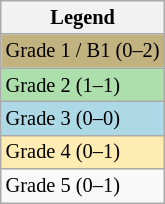<table class="wikitable" style="font-size:85%;">
<tr>
<th>Legend</th>
</tr>
<tr bgcolor="C2B280">
<td>Grade 1 / B1 (0–2)</td>
</tr>
<tr bgcolor="ADDFAD">
<td>Grade 2 (1–1)</td>
</tr>
<tr bgcolor="lightblue">
<td>Grade 3 (0–0)</td>
</tr>
<tr bgcolor="ffecb2">
<td>Grade 4 (0–1)</td>
</tr>
<tr>
<td>Grade 5 (0–1)</td>
</tr>
</table>
